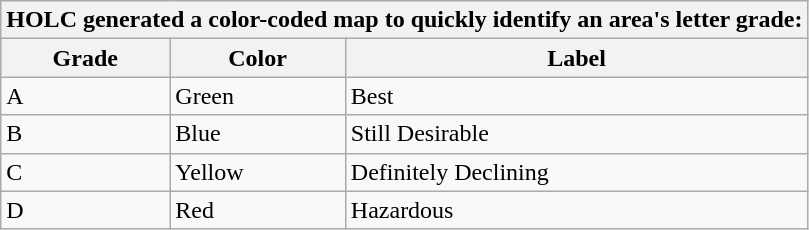<table class="wikitable mw-collapsible">
<tr>
<th colspan="3">HOLC generated a color-coded map to quickly identify an area's letter grade:</th>
</tr>
<tr>
<th>Grade</th>
<th>Color</th>
<th>Label</th>
</tr>
<tr>
<td>A</td>
<td>Green</td>
<td>Best</td>
</tr>
<tr>
<td>B</td>
<td>Blue</td>
<td>Still Desirable</td>
</tr>
<tr>
<td>C</td>
<td>Yellow</td>
<td>Definitely Declining</td>
</tr>
<tr>
<td>D</td>
<td>Red</td>
<td>Hazardous</td>
</tr>
</table>
